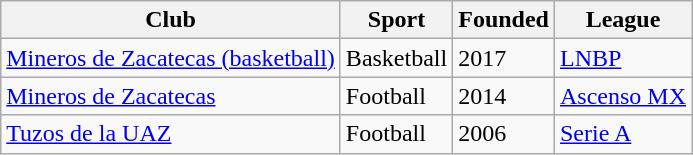<table class="wikitable">
<tr>
<th>Club</th>
<th>Sport</th>
<th>Founded</th>
<th>League</th>
</tr>
<tr>
<td><a href='#'>Mineros de Zacatecas (basketball)</a></td>
<td>Basketball</td>
<td>2017</td>
<td><a href='#'>LNBP</a></td>
</tr>
<tr>
<td><a href='#'>Mineros de Zacatecas</a></td>
<td>Football</td>
<td>2014</td>
<td><a href='#'>Ascenso MX</a></td>
</tr>
<tr>
<td><a href='#'>Tuzos de la UAZ</a></td>
<td>Football</td>
<td>2006</td>
<td><a href='#'>Serie A</a></td>
</tr>
</table>
